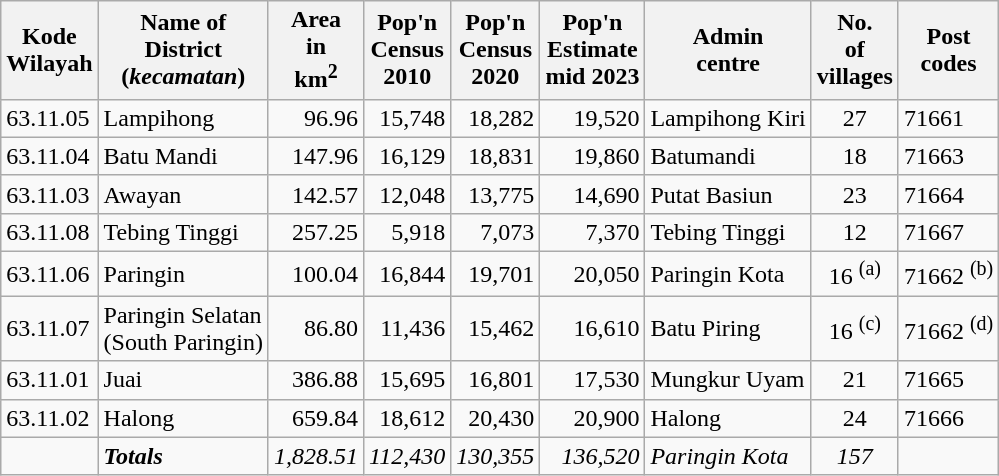<table class="sortable wikitable">
<tr>
<th>Kode <br>Wilayah</th>
<th>Name of<br>District<br>(<em>kecamatan</em>)</th>
<th>Area <br> in<br> km<sup>2</sup></th>
<th>Pop'n<br>Census<br>2010</th>
<th>Pop'n<br>Census<br>2020</th>
<th>Pop'n<br>Estimate<br>mid 2023</th>
<th>Admin<br>centre</th>
<th>No.<br> of<br>villages</th>
<th>Post<br>codes</th>
</tr>
<tr>
<td>63.11.05</td>
<td>Lampihong</td>
<td align="right">96.96</td>
<td align="right">15,748</td>
<td align="right">18,282</td>
<td align="right">19,520</td>
<td>Lampihong Kiri</td>
<td align="center">27</td>
<td>71661</td>
</tr>
<tr>
<td>63.11.04</td>
<td>Batu Mandi</td>
<td align="right">147.96</td>
<td align="right">16,129</td>
<td align="right">18,831</td>
<td align="right">19,860</td>
<td>Batumandi</td>
<td align="center">18</td>
<td>71663</td>
</tr>
<tr>
<td>63.11.03</td>
<td>Awayan</td>
<td align="right">142.57</td>
<td align="right">12,048</td>
<td align="right">13,775</td>
<td align="right">14,690</td>
<td>Putat Basiun</td>
<td align="center">23</td>
<td>71664</td>
</tr>
<tr>
<td>63.11.08</td>
<td>Tebing Tinggi</td>
<td align="right">257.25</td>
<td align="right">5,918</td>
<td align="right">7,073</td>
<td align="right">7,370</td>
<td>Tebing Tinggi</td>
<td align="center">12</td>
<td>71667</td>
</tr>
<tr>
<td>63.11.06</td>
<td>Paringin</td>
<td align="right">100.04</td>
<td align="right">16,844</td>
<td align="right">19,701</td>
<td align="right">20,050</td>
<td>Paringin Kota</td>
<td align="center">16 <sup>(a)</sup></td>
<td>71662 <sup>(b)</sup></td>
</tr>
<tr>
<td>63.11.07</td>
<td>Paringin Selatan <br>(South Paringin)</td>
<td align="right">86.80</td>
<td align="right">11,436</td>
<td align="right">15,462</td>
<td align="right">16,610</td>
<td>Batu Piring</td>
<td align="center">16 <sup>(c)</sup></td>
<td>71662 <sup>(d)</sup></td>
</tr>
<tr>
<td>63.11.01</td>
<td>Juai</td>
<td align="right">386.88</td>
<td align="right">15,695</td>
<td align="right">16,801</td>
<td align="right">17,530</td>
<td>Mungkur Uyam</td>
<td align="center">21</td>
<td>71665</td>
</tr>
<tr>
<td>63.11.02</td>
<td>Halong</td>
<td align="right">659.84</td>
<td align="right">18,612</td>
<td align="right">20,430</td>
<td align="right">20,900</td>
<td>Halong</td>
<td align="center">24</td>
<td>71666</td>
</tr>
<tr>
<td></td>
<td><strong><em>Totals</em></strong></td>
<td align="right"><em>1,828.51</em></td>
<td align="right"><em>112,430</em></td>
<td align="right"><em>130,355</em></td>
<td align="right"><em>136,520</em></td>
<td><em>Paringin Kota</em></td>
<td align="center"><em>157</em></td>
<td></td>
</tr>
</table>
